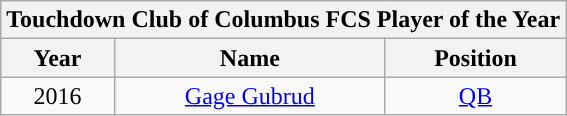<table class="wikitable">
<tr align="center">
<th colspan=5>Touchdown Club of Columbus FCS Player of the Year</th>
</tr>
<tr>
<th>Year</th>
<th>Name</th>
<th>Position</th>
</tr>
<tr align="center" bgcolor="">
<td>2016</td>
<td><a href='#'>Gage Gubrud</a></td>
<td><a href='#'>QB</a></td>
</tr>
</table>
